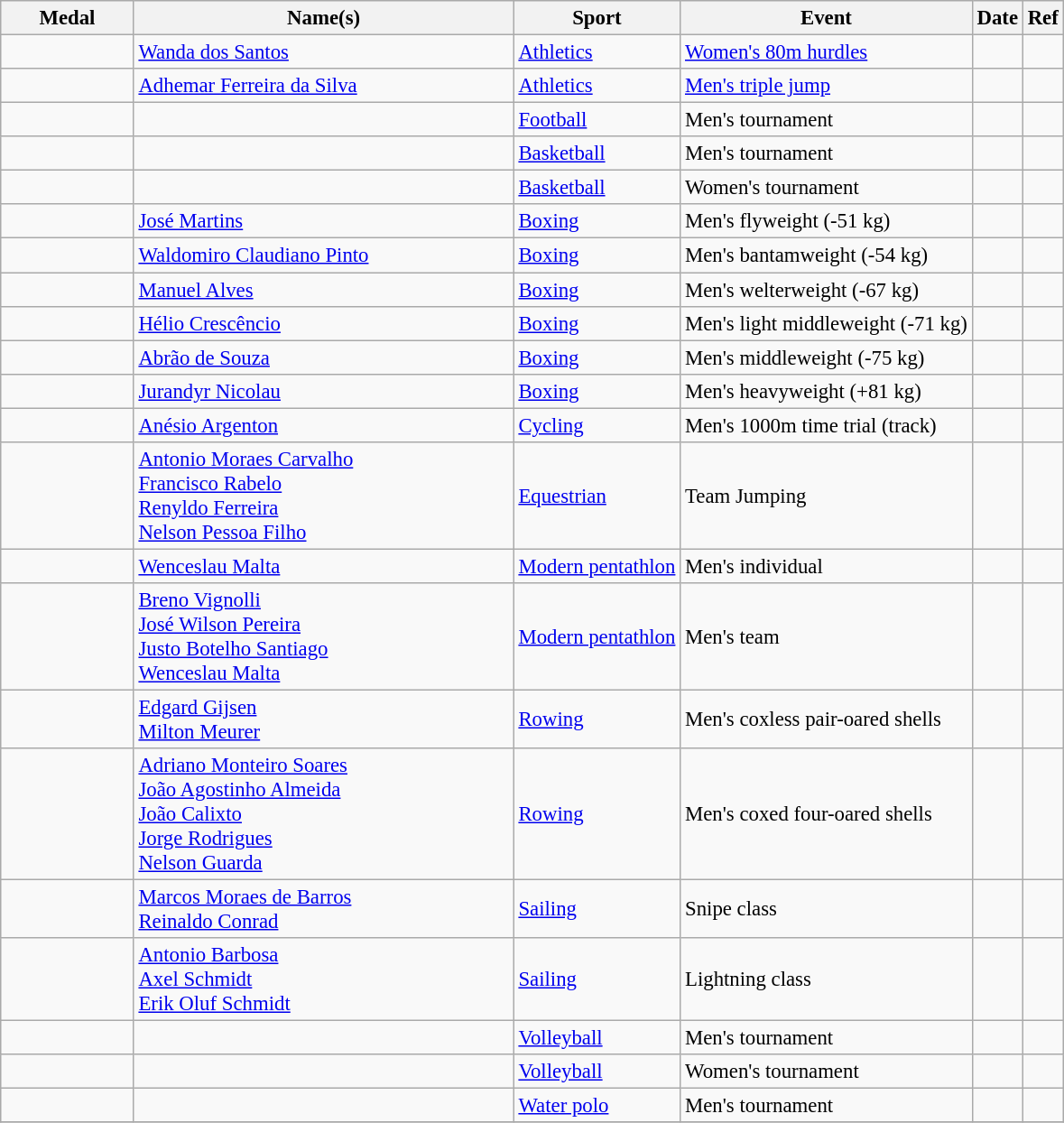<table class="wikitable sortable" style="font-size: 95%;">
<tr>
<th style="width:6em">Medal</th>
<th style="width:18em">Name(s)</th>
<th>Sport</th>
<th>Event</th>
<th>Date</th>
<th>Ref</th>
</tr>
<tr>
<td></td>
<td><a href='#'>Wanda dos Santos</a></td>
<td><a href='#'>Athletics</a></td>
<td><a href='#'>Women's 80m hurdles</a></td>
<td></td>
<td></td>
</tr>
<tr>
<td></td>
<td><a href='#'>Adhemar Ferreira da Silva</a></td>
<td><a href='#'>Athletics</a></td>
<td><a href='#'>Men's triple jump</a></td>
<td></td>
<td></td>
</tr>
<tr>
<td></td>
<td><br></td>
<td><a href='#'>Football</a></td>
<td>Men's tournament</td>
<td></td>
<td></td>
</tr>
<tr>
<td></td>
<td><br></td>
<td><a href='#'>Basketball</a></td>
<td>Men's tournament</td>
<td></td>
<td></td>
</tr>
<tr>
<td></td>
<td><br></td>
<td><a href='#'>Basketball</a></td>
<td>Women's tournament</td>
<td></td>
<td></td>
</tr>
<tr>
<td></td>
<td><a href='#'>José Martins</a></td>
<td><a href='#'>Boxing</a></td>
<td>Men's flyweight (-51 kg)</td>
<td></td>
<td></td>
</tr>
<tr>
<td></td>
<td><a href='#'>Waldomiro Claudiano Pinto</a></td>
<td><a href='#'>Boxing</a></td>
<td>Men's bantamweight (-54 kg)</td>
<td></td>
<td></td>
</tr>
<tr>
<td></td>
<td><a href='#'>Manuel Alves</a></td>
<td><a href='#'>Boxing</a></td>
<td>Men's welterweight (-67 kg)</td>
<td></td>
<td></td>
</tr>
<tr>
<td></td>
<td><a href='#'>Hélio Crescêncio</a></td>
<td><a href='#'>Boxing</a></td>
<td>Men's light middleweight (-71 kg)</td>
<td></td>
<td></td>
</tr>
<tr>
<td></td>
<td><a href='#'>Abrão de Souza</a></td>
<td><a href='#'>Boxing</a></td>
<td>Men's middleweight (-75 kg)</td>
<td></td>
<td></td>
</tr>
<tr>
<td></td>
<td><a href='#'>Jurandyr Nicolau</a></td>
<td><a href='#'>Boxing</a></td>
<td>Men's heavyweight (+81 kg)</td>
<td></td>
<td></td>
</tr>
<tr>
<td></td>
<td><a href='#'>Anésio Argenton</a></td>
<td><a href='#'>Cycling</a></td>
<td>Men's 1000m time trial (track)</td>
<td></td>
<td></td>
</tr>
<tr>
<td></td>
<td><a href='#'>Antonio Moraes Carvalho</a><br><a href='#'>Francisco Rabelo</a><br><a href='#'>Renyldo Ferreira</a><br><a href='#'>Nelson Pessoa Filho</a></td>
<td><a href='#'>Equestrian</a></td>
<td>Team Jumping</td>
<td></td>
<td></td>
</tr>
<tr>
<td></td>
<td><a href='#'>Wenceslau Malta</a></td>
<td><a href='#'>Modern pentathlon</a></td>
<td>Men's individual</td>
<td></td>
<td></td>
</tr>
<tr>
<td></td>
<td><a href='#'>Breno Vignolli</a> <br> <a href='#'>José Wilson Pereira</a> <br> <a href='#'>Justo Botelho Santiago</a> <br> <a href='#'>Wenceslau Malta</a></td>
<td><a href='#'>Modern pentathlon</a></td>
<td>Men's team</td>
<td></td>
<td></td>
</tr>
<tr>
<td></td>
<td><a href='#'>Edgard Gijsen</a> <br> <a href='#'>Milton Meurer</a></td>
<td><a href='#'>Rowing</a></td>
<td>Men's coxless pair-oared shells</td>
<td></td>
<td></td>
</tr>
<tr>
<td></td>
<td><a href='#'>Adriano Monteiro Soares</a> <br> <a href='#'>João Agostinho Almeida</a> <br> <a href='#'>João Calixto</a> <br> <a href='#'>Jorge Rodrigues</a> <br> <a href='#'>Nelson Guarda</a></td>
<td><a href='#'>Rowing</a></td>
<td>Men's coxed four-oared shells</td>
<td></td>
<td></td>
</tr>
<tr>
<td></td>
<td><a href='#'>Marcos Moraes de Barros</a> <br> <a href='#'>Reinaldo Conrad</a></td>
<td><a href='#'>Sailing</a></td>
<td>Snipe class</td>
<td></td>
<td></td>
</tr>
<tr>
<td></td>
<td><a href='#'>Antonio Barbosa</a> <br> <a href='#'>Axel Schmidt</a> <br> <a href='#'>Erik Oluf Schmidt</a></td>
<td><a href='#'>Sailing</a></td>
<td>Lightning class</td>
<td></td>
<td></td>
</tr>
<tr>
<td></td>
<td><br></td>
<td><a href='#'>Volleyball</a></td>
<td>Men's tournament</td>
<td></td>
<td></td>
</tr>
<tr>
<td></td>
<td><br></td>
<td><a href='#'>Volleyball</a></td>
<td>Women's tournament</td>
<td></td>
<td></td>
</tr>
<tr>
<td></td>
<td><br></td>
<td><a href='#'>Water polo</a></td>
<td>Men's tournament</td>
<td></td>
<td></td>
</tr>
<tr>
</tr>
</table>
